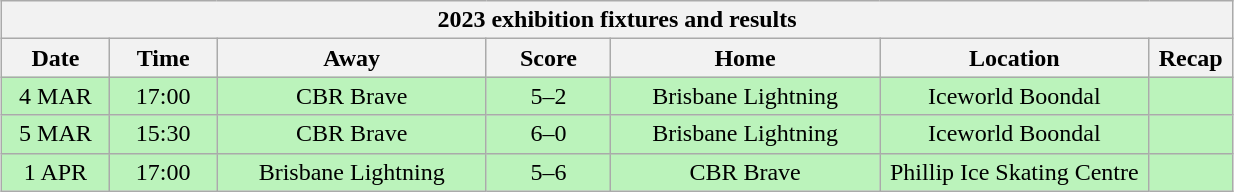<table class="wikitable collapsible" width="65%" style="margin: 1em auto 1em auto">
<tr>
<th colspan="7">2023 exhibition fixtures and results</th>
</tr>
<tr>
<th width="5%">Date</th>
<th width="5%">Time</th>
<th width="13%">Away</th>
<th width="6%">Score</th>
<th width="13%">Home</th>
<th width="13%">Location</th>
<th width="1%">Recap</th>
</tr>
<tr align="center" style="background:#BBF3BB">
<td>4 MAR</td>
<td>17:00</td>
<td>CBR Brave</td>
<td>5–2</td>
<td>Brisbane Lightning</td>
<td>Iceworld Boondal</td>
<td></td>
</tr>
<tr align="center" style="background:#BBF3BB">
<td>5 MAR</td>
<td>15:30</td>
<td>CBR Brave</td>
<td>6–0</td>
<td>Brisbane Lightning</td>
<td>Iceworld Boondal</td>
<td></td>
</tr>
<tr align="center" style="background:#BBF3BB">
<td>1 APR</td>
<td>17:00</td>
<td>Brisbane Lightning</td>
<td>5–6</td>
<td>CBR Brave</td>
<td>Phillip Ice Skating Centre</td>
<td></td>
</tr>
</table>
